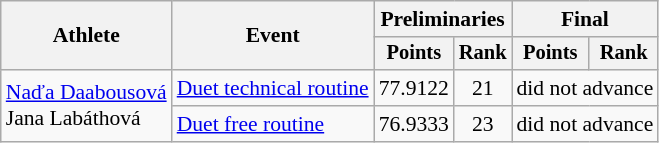<table class=wikitable style="font-size:90%">
<tr>
<th rowspan="2">Athlete</th>
<th rowspan="2">Event</th>
<th colspan="2">Preliminaries</th>
<th colspan="2">Final</th>
</tr>
<tr style="font-size:95%">
<th>Points</th>
<th>Rank</th>
<th>Points</th>
<th>Rank</th>
</tr>
<tr align=center>
<td align=left rowspan=2><a href='#'>Naďa Daabousová</a><br>Jana Labáthová</td>
<td align=left><a href='#'>Duet technical routine</a></td>
<td>77.9122</td>
<td>21</td>
<td colspan=2>did not advance</td>
</tr>
<tr align=center>
<td align=left><a href='#'>Duet free routine</a></td>
<td>76.9333</td>
<td>23</td>
<td colspan=2>did not advance</td>
</tr>
</table>
